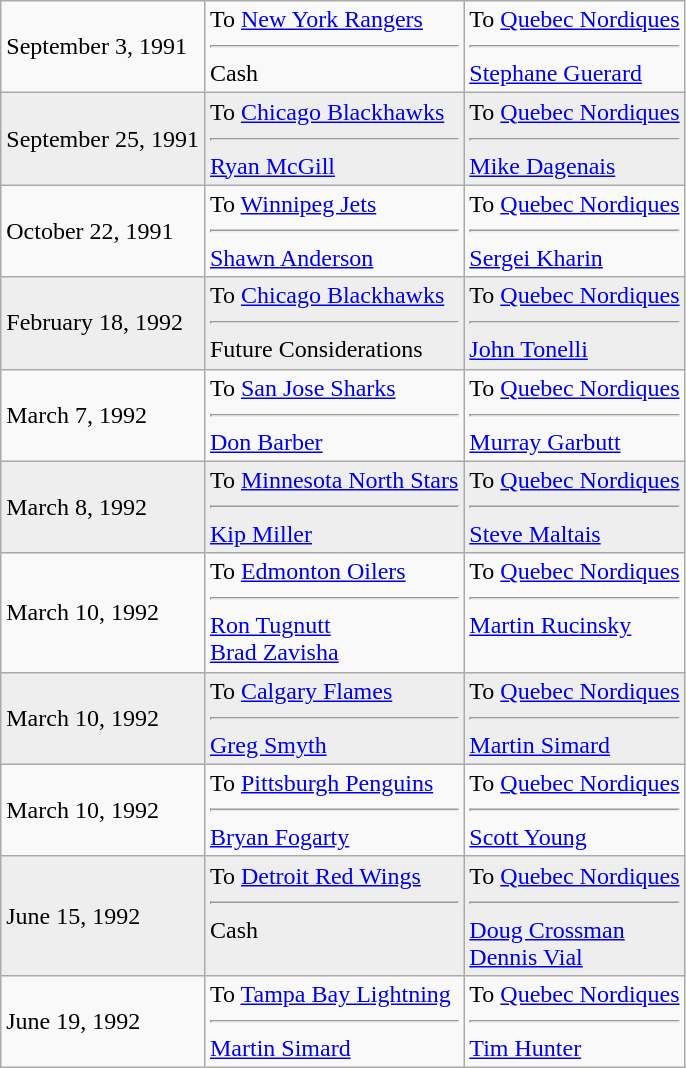<table class="wikitable">
<tr>
<td>September 3, 1991</td>
<td valign="top">To <a href='#'>New York Rangers</a><hr>Cash</td>
<td valign="top">To <a href='#'>Quebec Nordiques</a><hr><a href='#'>Stephane Guerard</a></td>
</tr>
<tr style="background:#eee;">
<td>September 25, 1991</td>
<td valign="top">To <a href='#'>Chicago Blackhawks</a><hr><a href='#'>Ryan McGill</a></td>
<td valign="top">To <a href='#'>Quebec Nordiques</a><hr><a href='#'>Mike Dagenais</a></td>
</tr>
<tr>
<td>October 22, 1991</td>
<td valign="top">To <a href='#'>Winnipeg Jets</a><hr><a href='#'>Shawn Anderson</a></td>
<td valign="top">To <a href='#'>Quebec Nordiques</a><hr><a href='#'>Sergei Kharin</a></td>
</tr>
<tr style="background:#eee;">
<td>February 18, 1992</td>
<td valign="top">To <a href='#'>Chicago Blackhawks</a><hr>Future Considerations</td>
<td valign="top">To <a href='#'>Quebec Nordiques</a><hr><a href='#'>John Tonelli</a></td>
</tr>
<tr>
<td>March 7, 1992</td>
<td valign="top">To <a href='#'>San Jose Sharks</a><hr><a href='#'>Don Barber</a></td>
<td valign="top">To <a href='#'>Quebec Nordiques</a><hr><a href='#'>Murray Garbutt</a></td>
</tr>
<tr style="background:#eee;">
<td>March 8, 1992</td>
<td valign="top">To <a href='#'>Minnesota North Stars</a><hr><a href='#'>Kip Miller</a></td>
<td valign="top">To <a href='#'>Quebec Nordiques</a><hr><a href='#'>Steve Maltais</a></td>
</tr>
<tr>
<td>March 10, 1992</td>
<td valign="top">To <a href='#'>Edmonton Oilers</a><hr><a href='#'>Ron Tugnutt</a> <br> <a href='#'>Brad Zavisha</a></td>
<td valign="top">To <a href='#'>Quebec Nordiques</a><hr><a href='#'>Martin Rucinsky</a></td>
</tr>
<tr style="background:#eee;">
<td>March 10, 1992</td>
<td valign="top">To <a href='#'>Calgary Flames</a><hr><a href='#'>Greg Smyth</a></td>
<td valign="top">To <a href='#'>Quebec Nordiques</a><hr><a href='#'>Martin Simard</a></td>
</tr>
<tr>
<td>March 10, 1992</td>
<td valign="top">To <a href='#'>Pittsburgh Penguins</a><hr><a href='#'>Bryan Fogarty</a></td>
<td valign="top">To <a href='#'>Quebec Nordiques</a><hr><a href='#'>Scott Young</a></td>
</tr>
<tr style="background:#eee;">
<td>June 15, 1992</td>
<td valign="top">To <a href='#'>Detroit Red Wings</a><hr>Cash</td>
<td valign="top">To <a href='#'>Quebec Nordiques</a><hr><a href='#'>Doug Crossman</a> <br> <a href='#'>Dennis Vial</a></td>
</tr>
<tr>
<td>June 19, 1992</td>
<td valign="top">To <a href='#'>Tampa Bay Lightning</a><hr><a href='#'>Martin Simard</a></td>
<td valign="top">To <a href='#'>Quebec Nordiques</a><hr><a href='#'>Tim Hunter</a></td>
</tr>
</table>
